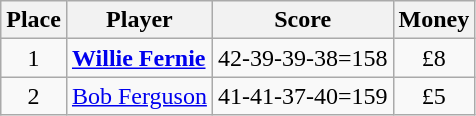<table class="wikitable">
<tr>
<th>Place</th>
<th>Player</th>
<th>Score</th>
<th>Money</th>
</tr>
<tr>
<td align=center>1</td>
<td> <strong><a href='#'>Willie Fernie</a></strong></td>
<td>42-39-39-38=158</td>
<td align=center>£8</td>
</tr>
<tr>
<td align=center>2</td>
<td> <a href='#'>Bob Ferguson</a></td>
<td>41-41-37-40=159</td>
<td align=center>£5</td>
</tr>
</table>
